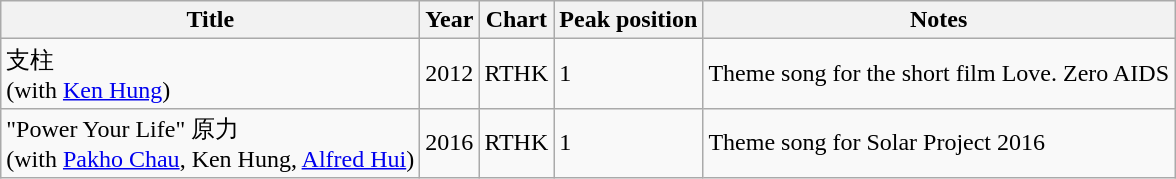<table class="wikitable">
<tr>
<th>Title</th>
<th>Year</th>
<th>Chart</th>
<th>Peak position</th>
<th>Notes</th>
</tr>
<tr>
<td>支柱<br>(with <a href='#'>Ken Hung</a>)</td>
<td>2012</td>
<td>RTHK</td>
<td>1</td>
<td>Theme song for the short film Love. Zero AIDS</td>
</tr>
<tr>
<td>"Power Your Life" 原力<br>(with <a href='#'>Pakho Chau</a>, Ken Hung, <a href='#'>Alfred Hui</a>)</td>
<td>2016</td>
<td>RTHK</td>
<td>1</td>
<td>Theme song for Solar Project 2016</td>
</tr>
</table>
